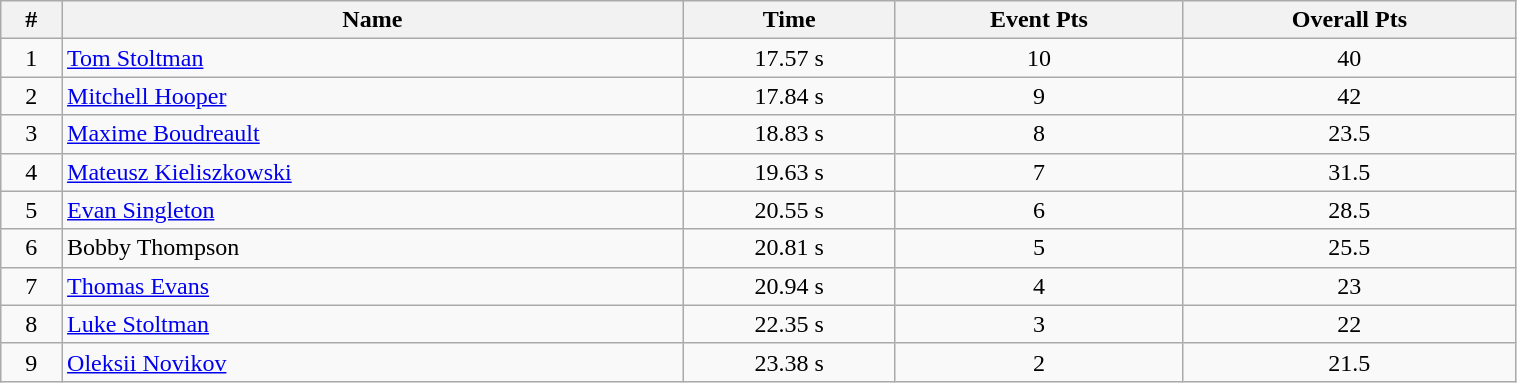<table class="wikitable sortable" style="display: inline-table;width: 80%; text-align:center">
<tr>
<th>#</th>
<th>Name</th>
<th>Time</th>
<th>Event Pts</th>
<th>Overall Pts</th>
</tr>
<tr>
<td>1</td>
<td align="left"> <a href='#'>Tom Stoltman</a></td>
<td>17.57 s</td>
<td>10</td>
<td>40</td>
</tr>
<tr>
<td>2</td>
<td align="left"> <a href='#'>Mitchell Hooper</a></td>
<td>17.84 s</td>
<td>9</td>
<td>42</td>
</tr>
<tr>
<td>3</td>
<td align="left"> <a href='#'>Maxime Boudreault</a></td>
<td>18.83 s</td>
<td>8</td>
<td>23.5</td>
</tr>
<tr>
<td>4</td>
<td align="left"> <a href='#'>Mateusz Kieliszkowski</a></td>
<td>19.63 s</td>
<td>7</td>
<td>31.5</td>
</tr>
<tr>
<td>5</td>
<td align="left"> <a href='#'>Evan Singleton</a></td>
<td>20.55 s</td>
<td>6</td>
<td>28.5</td>
</tr>
<tr>
<td>6</td>
<td align="left"> Bobby Thompson</td>
<td>20.81 s</td>
<td>5</td>
<td>25.5</td>
</tr>
<tr>
<td>7</td>
<td align="left"> <a href='#'>Thomas Evans</a></td>
<td>20.94 s</td>
<td>4</td>
<td>23</td>
</tr>
<tr>
<td>8</td>
<td align="left"> <a href='#'>Luke Stoltman</a></td>
<td>22.35 s</td>
<td>3</td>
<td>22</td>
</tr>
<tr>
<td>9</td>
<td align="left"> <a href='#'>Oleksii Novikov</a></td>
<td>23.38 s</td>
<td>2</td>
<td>21.5</td>
</tr>
</table>
